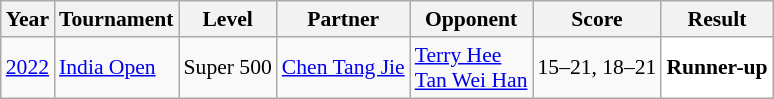<table class="sortable wikitable" style="font-size: 90%;">
<tr>
<th>Year</th>
<th>Tournament</th>
<th>Level</th>
<th>Partner</th>
<th>Opponent</th>
<th>Score</th>
<th>Result</th>
</tr>
<tr>
<td align="center"><a href='#'>2022</a></td>
<td align="left"><a href='#'>India Open</a></td>
<td align="left">Super 500</td>
<td align="left"> <a href='#'>Chen Tang Jie</a></td>
<td align="left"> <a href='#'>Terry Hee</a><br> <a href='#'>Tan Wei Han</a></td>
<td align="left">15–21, 18–21</td>
<td style="text-align:left; background:white"> <strong>Runner-up</strong></td>
</tr>
</table>
